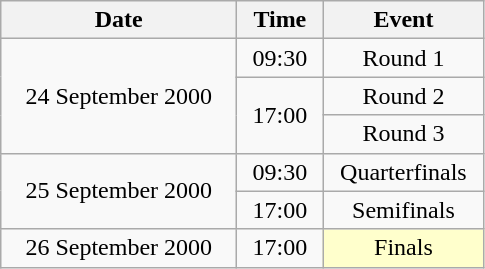<table class = "wikitable" style="text-align:center;">
<tr>
<th width=150>Date</th>
<th width=50>Time</th>
<th width=100>Event</th>
</tr>
<tr>
<td rowspan=3>24 September 2000</td>
<td>09:30</td>
<td>Round 1</td>
</tr>
<tr>
<td rowspan=2>17:00</td>
<td>Round 2</td>
</tr>
<tr>
<td>Round 3</td>
</tr>
<tr>
<td rowspan=2>25 September 2000</td>
<td>09:30</td>
<td>Quarterfinals</td>
</tr>
<tr>
<td>17:00</td>
<td>Semifinals</td>
</tr>
<tr>
<td>26 September 2000</td>
<td>17:00</td>
<td bgcolor=ffffcc>Finals</td>
</tr>
</table>
